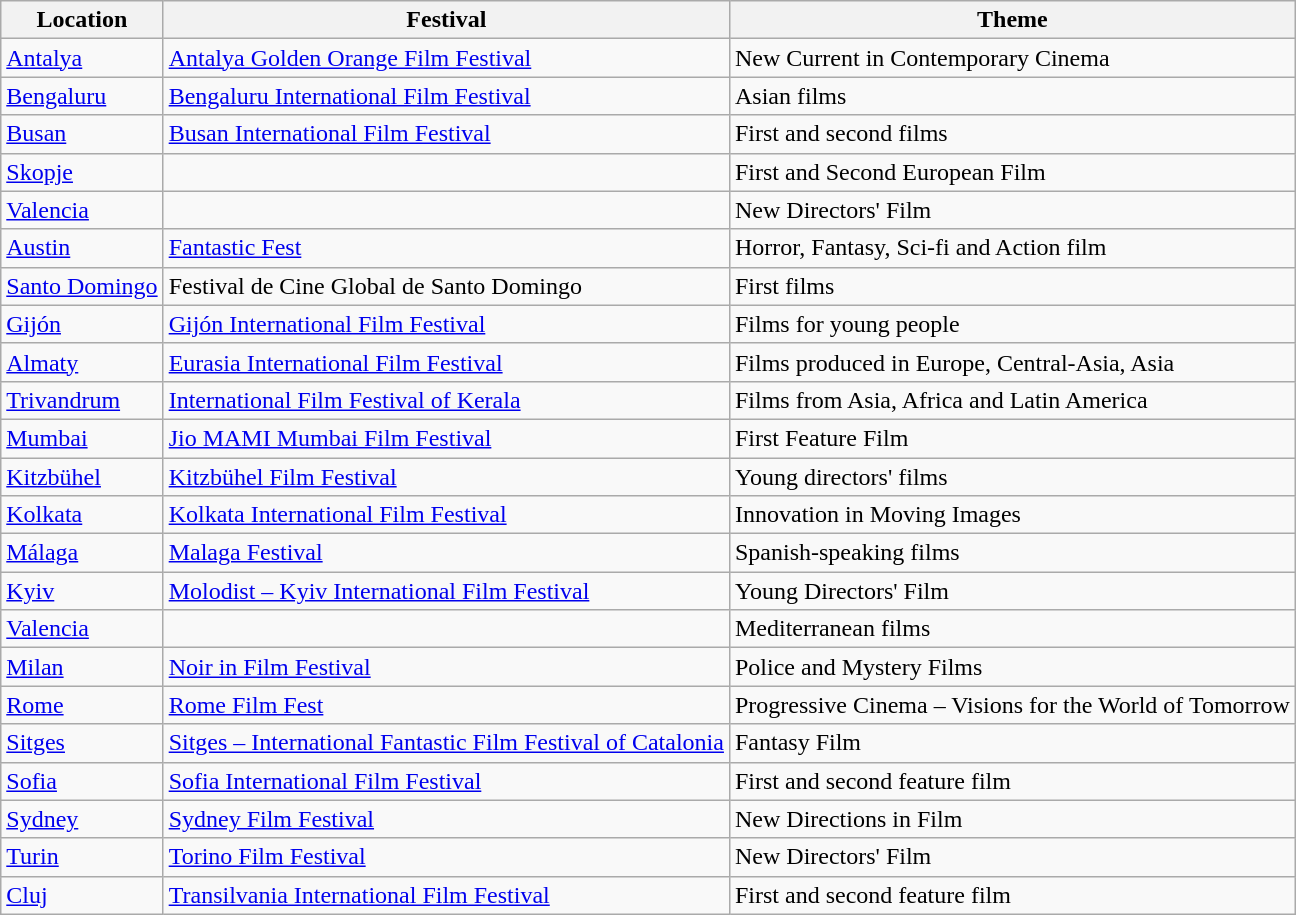<table class="wikitable sortable">
<tr>
<th scope="col">Location</th>
<th scope="col">Festival</th>
<th scope="col">Theme</th>
</tr>
<tr>
<td> <a href='#'>Antalya</a></td>
<td><a href='#'>Antalya Golden Orange Film Festival</a></td>
<td>New Current in Contemporary Cinema</td>
</tr>
<tr>
<td> <a href='#'>Bengaluru</a></td>
<td><a href='#'>Bengaluru International Film Festival</a></td>
<td>Asian films</td>
</tr>
<tr>
<td> <a href='#'>Busan</a></td>
<td><a href='#'>Busan International Film Festival</a></td>
<td>First and second films</td>
</tr>
<tr>
<td> <a href='#'>Skopje</a></td>
<td></td>
<td>First and Second European Film</td>
</tr>
<tr>
<td> <a href='#'>Valencia</a></td>
<td></td>
<td>New Directors' Film</td>
</tr>
<tr>
<td> <a href='#'>Austin</a></td>
<td><a href='#'>Fantastic Fest</a></td>
<td>Horror, Fantasy, Sci-fi and Action film</td>
</tr>
<tr>
<td> <a href='#'>Santo Domingo</a></td>
<td>Festival de Cine Global de Santo Domingo</td>
<td>First films</td>
</tr>
<tr>
<td> <a href='#'>Gijón</a></td>
<td><a href='#'>Gijón International Film Festival</a></td>
<td>Films for young people</td>
</tr>
<tr>
<td> <a href='#'>Almaty</a></td>
<td><a href='#'>Eurasia International Film Festival</a></td>
<td>Films produced in Europe, Central-Asia, Asia</td>
</tr>
<tr>
<td> <a href='#'>Trivandrum</a></td>
<td><a href='#'>International Film Festival of Kerala</a></td>
<td>Films from Asia, Africa and Latin America</td>
</tr>
<tr>
<td> <a href='#'>Mumbai</a></td>
<td><a href='#'>Jio MAMI Mumbai Film Festival</a></td>
<td>First Feature Film</td>
</tr>
<tr>
<td> <a href='#'>Kitzbühel</a></td>
<td><a href='#'>Kitzbühel Film Festival</a></td>
<td>Young directors' films</td>
</tr>
<tr>
<td> <a href='#'>Kolkata</a></td>
<td><a href='#'>Kolkata International Film Festival</a></td>
<td>Innovation in Moving Images</td>
</tr>
<tr>
<td> <a href='#'>Málaga</a></td>
<td><a href='#'>Malaga Festival</a></td>
<td>Spanish-speaking films</td>
</tr>
<tr>
<td> <a href='#'>Kyiv</a></td>
<td><a href='#'>Molodist – Kyiv International Film Festival</a></td>
<td>Young Directors' Film</td>
</tr>
<tr>
<td> <a href='#'>Valencia</a></td>
<td></td>
<td>Mediterranean films</td>
</tr>
<tr>
<td> <a href='#'>Milan</a></td>
<td><a href='#'>Noir in Film Festival</a></td>
<td>Police and Mystery Films</td>
</tr>
<tr>
<td> <a href='#'>Rome</a></td>
<td><a href='#'>Rome Film Fest</a></td>
<td>Progressive Cinema – Visions for the World of Tomorrow</td>
</tr>
<tr>
<td> <a href='#'>Sitges</a></td>
<td><a href='#'>Sitges – International Fantastic Film Festival of Catalonia</a></td>
<td>Fantasy Film</td>
</tr>
<tr>
<td> <a href='#'>Sofia</a></td>
<td><a href='#'>Sofia International Film Festival</a></td>
<td>First and second feature film</td>
</tr>
<tr>
<td> <a href='#'>Sydney</a></td>
<td><a href='#'>Sydney Film Festival</a></td>
<td>New Directions in Film</td>
</tr>
<tr>
<td> <a href='#'>Turin</a></td>
<td><a href='#'>Torino Film Festival</a></td>
<td>New Directors' Film</td>
</tr>
<tr>
<td> <a href='#'>Cluj</a></td>
<td><a href='#'>Transilvania International Film Festival</a></td>
<td>First and second feature film</td>
</tr>
</table>
